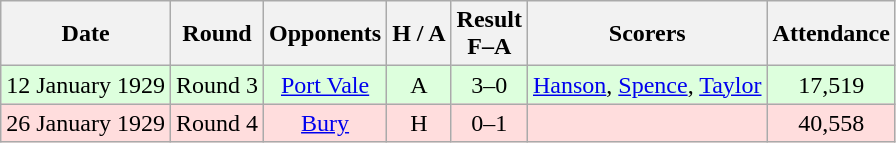<table class="wikitable" style="text-align:center">
<tr>
<th>Date</th>
<th>Round</th>
<th>Opponents</th>
<th>H / A</th>
<th>Result<br>F–A</th>
<th>Scorers</th>
<th>Attendance</th>
</tr>
<tr bgcolor="#ddffdd">
<td>12 January 1929</td>
<td>Round 3</td>
<td><a href='#'>Port Vale</a></td>
<td>A</td>
<td>3–0</td>
<td><a href='#'>Hanson</a>, <a href='#'>Spence</a>, <a href='#'>Taylor</a></td>
<td>17,519</td>
</tr>
<tr bgcolor="#ffdddd">
<td>26 January 1929</td>
<td>Round 4</td>
<td><a href='#'>Bury</a></td>
<td>H</td>
<td>0–1</td>
<td></td>
<td>40,558</td>
</tr>
</table>
